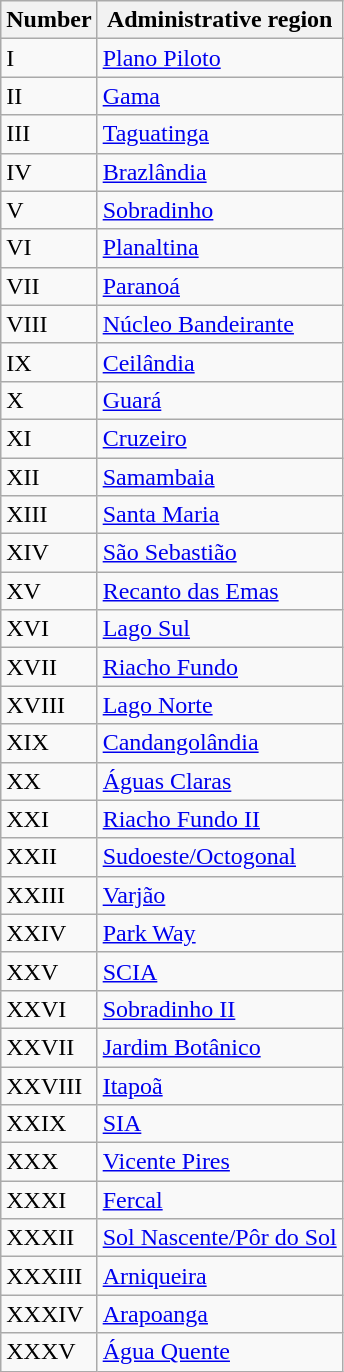<table class="wikitable sortable">
<tr>
<th>Number</th>
<th>Administrative region</th>
</tr>
<tr>
<td data-sort-value=1>I</td>
<td><a href='#'>Plano Piloto</a></td>
</tr>
<tr>
<td data-sort-value=2>II</td>
<td><a href='#'>Gama</a></td>
</tr>
<tr>
<td data-sort-value=3>III</td>
<td><a href='#'>Taguatinga</a></td>
</tr>
<tr>
<td data-sort-value=4>IV</td>
<td><a href='#'>Brazlândia</a></td>
</tr>
<tr>
<td data-sort-value=5>V</td>
<td><a href='#'>Sobradinho</a></td>
</tr>
<tr>
<td data-sort-value=6>VI</td>
<td><a href='#'>Planaltina</a></td>
</tr>
<tr>
<td data-sort-value=7>VII</td>
<td><a href='#'>Paranoá</a></td>
</tr>
<tr>
<td data-sort-value=8>VIII</td>
<td><a href='#'>Núcleo Bandeirante</a></td>
</tr>
<tr>
<td data-sort-value=9>IX</td>
<td><a href='#'>Ceilândia</a></td>
</tr>
<tr>
<td data-sort-value=10>X</td>
<td><a href='#'>Guará</a></td>
</tr>
<tr>
<td data-sort-value=11>XI</td>
<td><a href='#'>Cruzeiro</a></td>
</tr>
<tr>
<td data-sort-value=12>XII</td>
<td><a href='#'>Samambaia</a></td>
</tr>
<tr>
<td data-sort-value=13>XIII</td>
<td><a href='#'>Santa Maria</a></td>
</tr>
<tr>
<td data-sort-value=14>XIV</td>
<td><a href='#'>São Sebastião</a></td>
</tr>
<tr>
<td data-sort-value=15>XV</td>
<td><a href='#'>Recanto das Emas</a></td>
</tr>
<tr>
<td data-sort-value=16>XVI</td>
<td><a href='#'>Lago Sul</a></td>
</tr>
<tr>
<td data-sort-value=17>XVII</td>
<td><a href='#'>Riacho Fundo</a></td>
</tr>
<tr>
<td data-sort-value=18>XVIII</td>
<td><a href='#'>Lago Norte</a></td>
</tr>
<tr>
<td data-sort-value=19>XIX</td>
<td><a href='#'>Candangolândia</a></td>
</tr>
<tr>
<td data-sort-value=20>XX</td>
<td><a href='#'>Águas Claras</a></td>
</tr>
<tr>
<td data-sort-value=21>XXI</td>
<td><a href='#'>Riacho Fundo II</a></td>
</tr>
<tr>
<td data-sort-value=22>XXII</td>
<td><a href='#'>Sudoeste/Octogonal</a></td>
</tr>
<tr>
<td data-sort-value=23>XXIII</td>
<td><a href='#'>Varjão</a></td>
</tr>
<tr>
<td data-sort-value=24>XXIV</td>
<td><a href='#'>Park Way</a></td>
</tr>
<tr>
<td data-sort-value=25>XXV</td>
<td><a href='#'>SCIA</a></td>
</tr>
<tr>
<td data-sort-value=26>XXVI</td>
<td><a href='#'>Sobradinho II</a></td>
</tr>
<tr>
<td data-sort-value=27>XXVII</td>
<td><a href='#'>Jardim Botânico</a></td>
</tr>
<tr>
<td data-sort-value=28>XXVIII</td>
<td><a href='#'>Itapoã</a></td>
</tr>
<tr>
<td data-sort-value=29>XXIX</td>
<td><a href='#'>SIA</a></td>
</tr>
<tr>
<td data-sort-value=30>XXX</td>
<td><a href='#'>Vicente Pires</a></td>
</tr>
<tr>
<td data-sort-value=31>XXXI</td>
<td><a href='#'>Fercal</a></td>
</tr>
<tr>
<td data-sort-value=32>XXXII</td>
<td><a href='#'>Sol Nascente/Pôr do Sol</a></td>
</tr>
<tr>
<td data-sort-value=33>XXXIII</td>
<td><a href='#'>Arniqueira</a></td>
</tr>
<tr>
<td data-sort-value=34>XXXIV</td>
<td><a href='#'>Arapoanga</a></td>
</tr>
<tr>
<td data-sort-value=35>XXXV</td>
<td><a href='#'>Água Quente</a></td>
</tr>
</table>
